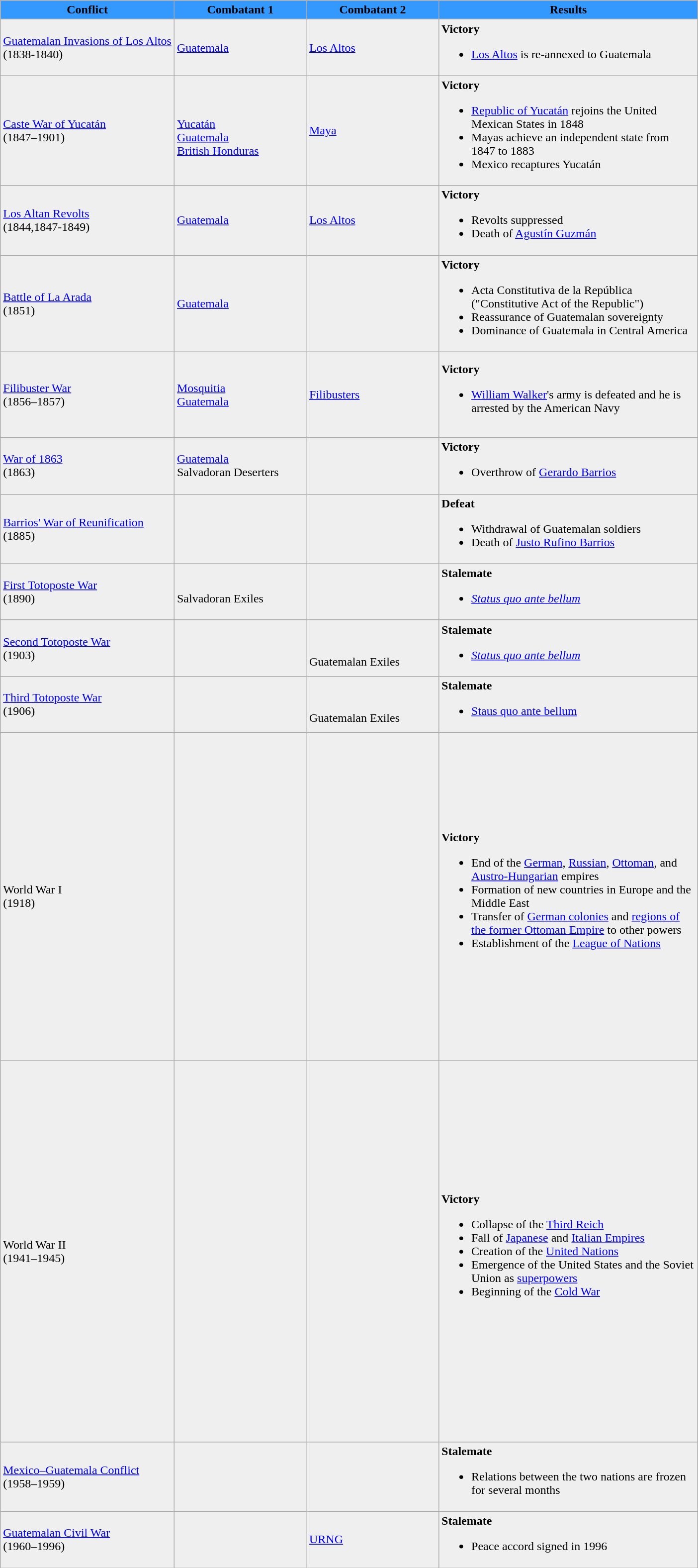<table class="wikitable">
<tr>
<th style="background:#3399FF" rowspan="1"><span>Conflict</span></th>
<th style="background:#3399FF" rowspan="1" width=170px><span>Combatant 1</span></th>
<th style="background:#3399FF" rowspan="1" width=170px><span>Combatant 2</span></th>
<th style="background:#3399FF" rowspan="1" width=340px><span>Results</span></th>
</tr>
<tr>
<td style="background:#efefef"><a href='#'>Guatemalan Invasions of Los Altos</a><br>(1838-1840)</td>
<td style="background:#efefef"> <a href='#'>Guatemala</a></td>
<td style="background:#efefef"> <a href='#'>Los Altos</a></td>
<td style="background:#efefef"><strong>Victory</strong><br><ul><li><a href='#'>Los Altos</a> is re-annexed to Guatemala</li></ul></td>
</tr>
<tr>
<td style="background:#efefef"><a href='#'>Caste War of Yucatán</a><br>(1847–1901)</td>
<td style="background:#efefef"><br> <a href='#'>Yucatán</a><br> <a href='#'>Guatemala</a><br> <a href='#'>British Honduras</a></td>
<td style="background:#efefef"><a href='#'>Maya</a></td>
<td style="background:#efefef"><strong>Victory</strong><br><ul><li><a href='#'>Republic of Yucatán</a> rejoins the United Mexican States in 1848</li><li>Mayas achieve an independent state from 1847 to 1883</li><li>Mexico recaptures Yucatán</li></ul></td>
</tr>
<tr>
<td style="background:#efefef"><a href='#'>Los Altan Revolts</a><br>(1844,1847-1849)</td>
<td style="background:#efefef"> <a href='#'>Guatemala</a></td>
<td style="background:#efefef"> <a href='#'>Los Altos</a></td>
<td style="background:#efefef"><strong>Victory</strong><br><ul><li>Revolts suppressed</li><li>Death of <a href='#'>Agustín Guzmán</a></li></ul></td>
</tr>
<tr>
<td style="background:#efefef"><a href='#'>Battle of La Arada</a><br>(1851)</td>
<td style="background:#efefef"> <a href='#'>Guatemala</a></td>
<td style="background:#efefef"><br></td>
<td style="background:#efefef"><strong>Victory</strong><br><ul><li>Acta Constitutiva de la República ("Constitutive Act of the Republic")</li><li>Reassurance of Guatemalan sovereignty</li><li>Dominance of Guatemala in Central America</li></ul></td>
</tr>
<tr>
<td style="background:#efefef"><a href='#'>Filibuster War</a><br>(1856–1857)</td>
<td style="background:#efefef"><br><br> <a href='#'>Mosquitia</a><br> <a href='#'>Guatemala</a><br><br><br></td>
<td style="background:#efefef"> <a href='#'>Filibusters</a></td>
<td style="background:#efefef"><strong>Victory</strong><br><ul><li><a href='#'>William Walker</a>'s army is defeated and he is arrested by the American Navy</li></ul></td>
</tr>
<tr>
<td style="background:#efefef"><a href='#'>War of 1863</a><br>(1863)</td>
<td style="background:#efefef"> <a href='#'>Guatemala</a><br> Salvadoran Deserters</td>
<td style="background:#efefef"><br></td>
<td style="background:#efefef"><strong>Victory</strong><br><ul><li>Overthrow of <a href='#'>Gerardo Barrios</a></li></ul></td>
</tr>
<tr>
<td style="background:#efefef"><a href='#'>Barrios' War of Reunification</a><br>(1885)</td>
<td style="background:#efefef"><br></td>
<td style="background:#efefef"><br><br><br></td>
<td style="background:#efefef"><strong>Defeat</strong><br><ul><li>Withdrawal of Guatemalan soldiers</li><li>Death of <a href='#'>Justo Rufino Barrios</a></li></ul></td>
</tr>
<tr>
<td style="background:#efefef"><a href='#'>First Totoposte War</a><br>(1890)</td>
<td style="background:#efefef"><br> Salvadoran Exiles</td>
<td style="background:#efefef"></td>
<td style="background:#efefef"><strong>Stalemate</strong><br><ul><li><em><a href='#'>Status quo ante bellum</a></em></li></ul></td>
</tr>
<tr>
<td style="background:#efefef"><a href='#'>Second Totoposte War</a><br>(1903)</td>
<td style="background:#efefef"></td>
<td style="background:#efefef"><br><br> Guatemalan Exiles</td>
<td style="background:#efefef"><strong>Stalemate</strong><br><ul><li><em><a href='#'>Status quo ante bellum</a></em></li></ul></td>
</tr>
<tr>
<td style="background:#efefef"><a href='#'>Third Totoposte War</a><br>(1906)</td>
<td style="background:#efefef"></td>
<td style="background:#efefef"><br><br> Guatemalan Exiles</td>
<td style="background:#efefef"><strong>Stalemate</strong><br><ul><li><a href='#'>Staus quo ante bellum</a></li></ul></td>
</tr>
<tr>
<td style="background:#efefef">World War I<br>(1918)</td>
<td style="background:#efefef"><br><br><br><br><br><br><br><br><br><br><br><br><br><br><br><br><br><br><br><br><br><br><br><br></td>
<td style="background:#efefef"><br><br><br></td>
<td style="background:#efefef"><strong>Victory</strong><br><ul><li>End of the <a href='#'>German</a>, <a href='#'>Russian</a>, <a href='#'>Ottoman</a>, and <a href='#'>Austro-Hungarian</a> empires</li><li>Formation of new countries in Europe and the Middle East</li><li>Transfer of <a href='#'>German colonies</a> and <a href='#'>regions of the former Ottoman Empire</a> to other powers</li><li>Establishment of the <a href='#'>League of Nations</a></li></ul></td>
</tr>
<tr>
<td style="background:#efefef">World War II<br>(1941–1945)</td>
<td style="background:#efefef"><br><br><br><br><br><br><br><br><br><br><br><br><br><br><br><br><br><br><br><br><br><br><br><br><br><br><br><br></td>
<td style="background:#efefef"><br><br><br><br><br><br><br><br><br><br><br></td>
<td style="background:#efefef"><strong>Victory</strong><br><ul><li>Collapse of the <a href='#'>Third Reich</a></li><li>Fall of <a href='#'>Japanese</a> and <a href='#'>Italian Empires</a></li><li>Creation of the <a href='#'>United Nations</a></li><li>Emergence of the United States and the Soviet Union as <a href='#'>superpowers</a></li><li>Beginning of the <a href='#'>Cold War</a></li></ul></td>
</tr>
<tr>
<td style="background:#efefef"><a href='#'>Mexico–Guatemala Conflict</a><br>(1958–1959)</td>
<td style="background:#efefef"></td>
<td style="background:#efefef"></td>
<td style="background:#efefef"><strong>Stalemate</strong><br><ul><li>Relations between the two nations are frozen for several months</li></ul></td>
</tr>
<tr>
<td style="background:#efefef"><a href='#'>Guatemalan Civil War</a><br>(1960–1996)</td>
<td style="background:#efefef"></td>
<td style="background:#efefef"> <a href='#'>URNG</a></td>
<td style="background:#efefef"><strong>Stalemate</strong><br><ul><li>Peace accord signed in 1996</li></ul></td>
</tr>
</table>
